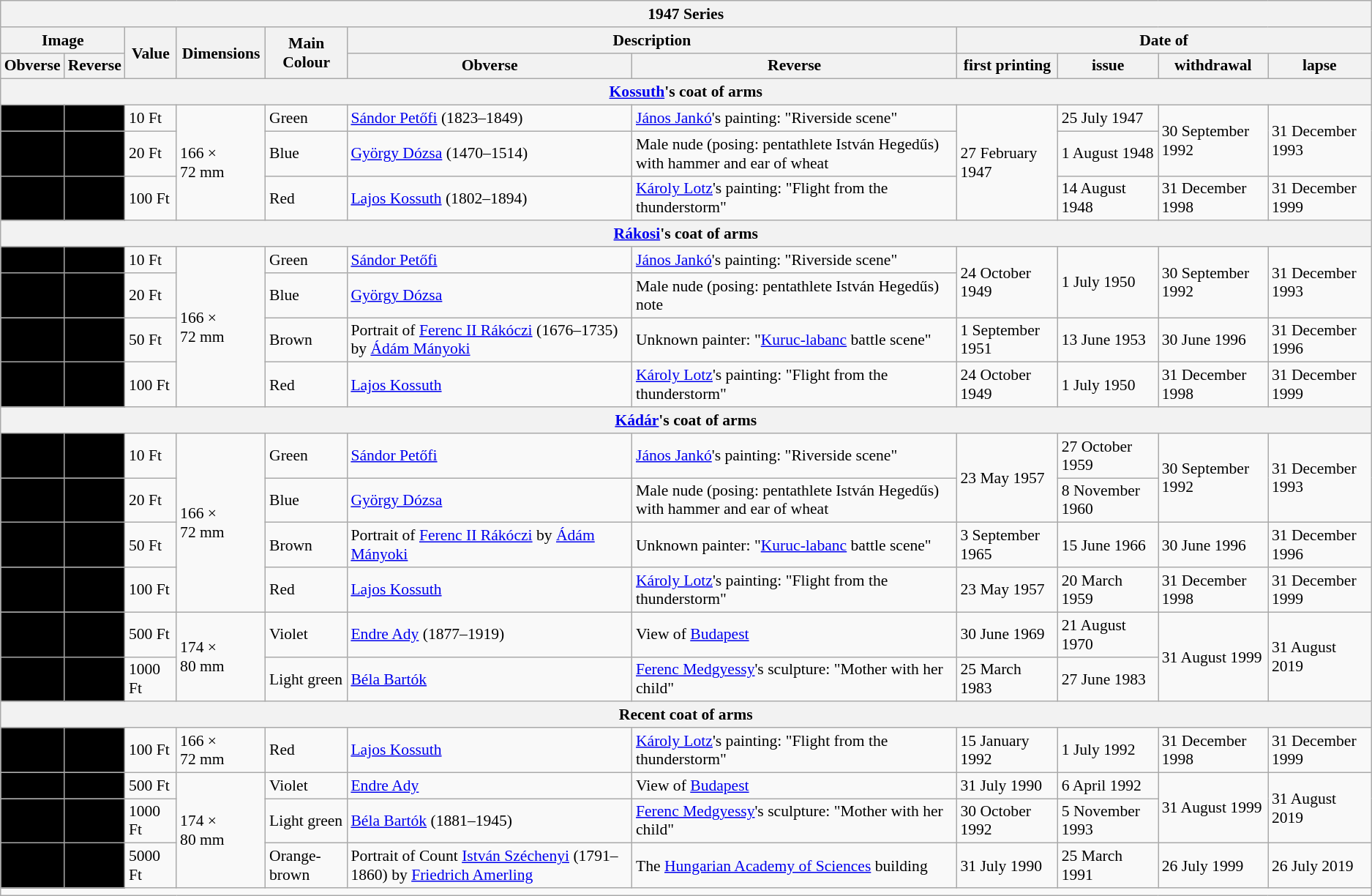<table class="wikitable" style="font-size: 90%">
<tr>
<th colspan="11">1947 Series</th>
</tr>
<tr>
<th colspan="2">Image</th>
<th rowspan="2">Value</th>
<th rowspan="2">Dimensions</th>
<th rowspan="2">Main Colour</th>
<th colspan="2">Description</th>
<th colspan="4">Date of</th>
</tr>
<tr>
<th>Obverse</th>
<th>Reverse</th>
<th>Obverse</th>
<th>Reverse</th>
<th>first printing</th>
<th>issue</th>
<th>withdrawal</th>
<th>lapse</th>
</tr>
<tr>
<th colspan="11"><a href='#'>Kossuth</a>'s coat of arms</th>
</tr>
<tr>
<td align="center" bgcolor="#000000"></td>
<td align="center" bgcolor="#000000"></td>
<td>10 Ft</td>
<td rowspan="3">166 × 72 mm</td>
<td>Green</td>
<td><a href='#'>Sándor Petőfi</a> (1823–1849)</td>
<td><a href='#'>János Jankó</a>'s painting: "Riverside scene"</td>
<td rowspan="3">27 February 1947</td>
<td>25 July 1947</td>
<td rowspan="2">30 September 1992</td>
<td rowspan="2">31 December 1993</td>
</tr>
<tr>
<td align="center" bgcolor="#000000"></td>
<td align="center" bgcolor="#000000"></td>
<td>20 Ft</td>
<td>Blue</td>
<td><a href='#'>György Dózsa</a> (1470–1514)</td>
<td>Male nude (posing: pentathlete István Hegedűs) with hammer and ear of wheat</td>
<td>1 August 1948</td>
</tr>
<tr>
<td align="center" bgcolor="#000000"></td>
<td align="center" bgcolor="#000000"></td>
<td>100 Ft</td>
<td>Red</td>
<td><a href='#'>Lajos Kossuth</a> (1802–1894)</td>
<td><a href='#'>Károly Lotz</a>'s painting: "Flight from the thunderstorm"</td>
<td>14 August 1948</td>
<td>31 December 1998</td>
<td>31 December 1999</td>
</tr>
<tr>
<th colspan="11"><a href='#'>Rákosi</a>'s coat of arms</th>
</tr>
<tr>
<td align="center" bgcolor="#000000"></td>
<td align="center" bgcolor="#000000"></td>
<td>10 Ft</td>
<td rowspan="4">166 × 72 mm</td>
<td>Green</td>
<td><a href='#'>Sándor Petőfi</a></td>
<td><a href='#'>János Jankó</a>'s painting: "Riverside scene"</td>
<td rowspan="2">24 October 1949</td>
<td rowspan="2">1 July 1950</td>
<td rowspan="2">30 September 1992</td>
<td rowspan="2">31 December 1993</td>
</tr>
<tr>
<td align="center" bgcolor="#000000"></td>
<td align="center" bgcolor="#000000"></td>
<td>20 Ft</td>
<td>Blue</td>
<td><a href='#'>György Dózsa</a></td>
<td>Male nude (posing: pentathlete István Hegedűs) note</td>
</tr>
<tr>
<td align="center" bgcolor="#000000"></td>
<td align="center" bgcolor="#000000"></td>
<td>50 Ft</td>
<td>Brown</td>
<td>Portrait of <a href='#'>Ferenc II Rákóczi</a> (1676–1735) by <a href='#'>Ádám Mányoki</a></td>
<td>Unknown painter: "<a href='#'>Kuruc-labanc</a> battle scene"</td>
<td>1 September 1951</td>
<td>13 June 1953</td>
<td>30 June 1996</td>
<td>31 December 1996</td>
</tr>
<tr>
<td align="center" bgcolor="#000000"></td>
<td align="center" bgcolor="#000000"></td>
<td>100 Ft</td>
<td>Red</td>
<td><a href='#'>Lajos Kossuth</a></td>
<td><a href='#'>Károly Lotz</a>'s painting: "Flight from the thunderstorm"</td>
<td>24 October 1949</td>
<td>1 July 1950</td>
<td>31 December 1998</td>
<td>31 December 1999</td>
</tr>
<tr>
<th colspan="11"><a href='#'>Kádár</a>'s coat of arms</th>
</tr>
<tr>
<td align="center" bgcolor="#000000"></td>
<td align="center" bgcolor="#000000"></td>
<td>10 Ft</td>
<td rowspan="4">166 × 72 mm</td>
<td>Green</td>
<td><a href='#'>Sándor Petőfi</a></td>
<td><a href='#'>János Jankó</a>'s painting: "Riverside scene"</td>
<td rowspan="2">23 May 1957</td>
<td>27 October 1959</td>
<td rowspan="2">30 September 1992</td>
<td rowspan="2">31 December 1993</td>
</tr>
<tr>
<td align="center" bgcolor="#000000"></td>
<td align="center" bgcolor="#000000"></td>
<td>20 Ft</td>
<td>Blue</td>
<td><a href='#'>György Dózsa</a></td>
<td>Male nude (posing: pentathlete István Hegedűs) with hammer and ear of wheat</td>
<td>8 November 1960</td>
</tr>
<tr>
<td align="center" bgcolor="#000000"></td>
<td align="center" bgcolor="#000000"></td>
<td>50 Ft</td>
<td>Brown</td>
<td>Portrait of <a href='#'>Ferenc II Rákóczi</a> by <a href='#'>Ádám Mányoki</a></td>
<td>Unknown painter: "<a href='#'>Kuruc-labanc</a> battle scene"</td>
<td>3 September 1965</td>
<td>15 June 1966</td>
<td>30 June 1996</td>
<td>31 December 1996</td>
</tr>
<tr>
<td align="center" bgcolor="#000000"></td>
<td align="center" bgcolor="#000000"></td>
<td>100 Ft</td>
<td>Red</td>
<td><a href='#'>Lajos Kossuth</a></td>
<td><a href='#'>Károly Lotz</a>'s painting: "Flight from the thunderstorm"</td>
<td>23 May 1957</td>
<td>20 March 1959</td>
<td>31 December 1998</td>
<td>31 December 1999</td>
</tr>
<tr>
<td align="center" bgcolor="#000000"></td>
<td align="center" bgcolor="#000000"></td>
<td>500 Ft</td>
<td rowspan="2">174 × 80 mm</td>
<td>Violet</td>
<td><a href='#'>Endre Ady</a> (1877–1919)</td>
<td>View of <a href='#'>Budapest</a></td>
<td>30 June 1969</td>
<td>21 August 1970</td>
<td rowspan="2">31 August 1999</td>
<td rowspan="2">31 August 2019</td>
</tr>
<tr>
<td align="center" bgcolor="#000000"></td>
<td align="center" bgcolor="#000000"></td>
<td>1000 Ft</td>
<td>Light green</td>
<td><a href='#'>Béla Bartók</a></td>
<td><a href='#'>Ferenc Medgyessy</a>'s sculpture: "Mother with her child"</td>
<td>25 March 1983</td>
<td>27 June 1983</td>
</tr>
<tr>
<th colspan="11">Recent coat of arms</th>
</tr>
<tr>
<td align="center" bgcolor="#000000"></td>
<td align="center" bgcolor="#000000"></td>
<td>100 Ft</td>
<td>166 × 72 mm</td>
<td>Red</td>
<td><a href='#'>Lajos Kossuth</a></td>
<td><a href='#'>Károly Lotz</a>'s painting: "Flight from the thunderstorm"</td>
<td>15 January 1992</td>
<td>1 July 1992</td>
<td>31 December 1998</td>
<td>31 December 1999</td>
</tr>
<tr>
<td align="center" bgcolor="#000000"></td>
<td align="center" bgcolor="#000000"></td>
<td>500 Ft</td>
<td rowspan="3">174 × 80 mm</td>
<td>Violet</td>
<td><a href='#'>Endre Ady</a></td>
<td>View of <a href='#'>Budapest</a></td>
<td>31 July 1990</td>
<td>6 April 1992</td>
<td rowspan="2">31 August 1999</td>
<td rowspan="2">31 August 2019</td>
</tr>
<tr>
<td align="center" bgcolor="#000000"></td>
<td align="center" bgcolor="#000000"></td>
<td>1000 Ft</td>
<td>Light green</td>
<td><a href='#'>Béla Bartók</a> (1881–1945)</td>
<td><a href='#'>Ferenc Medgyessy</a>'s sculpture: "Mother with her child"</td>
<td>30 October 1992</td>
<td>5 November 1993</td>
</tr>
<tr>
<td align="center" bgcolor="#000000"></td>
<td align="center" bgcolor="#000000"></td>
<td>5000 Ft</td>
<td>Orange-brown</td>
<td>Portrait of Count <a href='#'>István Széchenyi</a> (1791–1860) by <a href='#'>Friedrich Amerling</a></td>
<td>The <a href='#'>Hungarian Academy of Sciences</a> building</td>
<td>31 July 1990</td>
<td>25 March 1991</td>
<td>26 July 1999</td>
<td>26 July 2019</td>
</tr>
<tr>
<td colspan="11"></td>
</tr>
</table>
